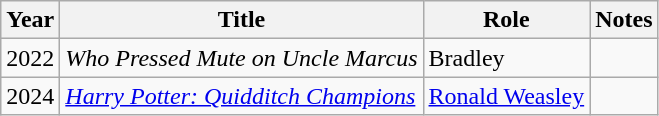<table class="wikitable sortable">
<tr>
<th>Year</th>
<th>Title</th>
<th>Role</th>
<th>Notes</th>
</tr>
<tr>
<td>2022</td>
<td><em>Who Pressed Mute on Uncle Marcus</em></td>
<td>Bradley</td>
<td></td>
</tr>
<tr>
<td>2024</td>
<td><em><a href='#'>Harry Potter: Quidditch Champions</a></em></td>
<td><a href='#'>Ronald Weasley</a></td>
<td></td>
</tr>
</table>
